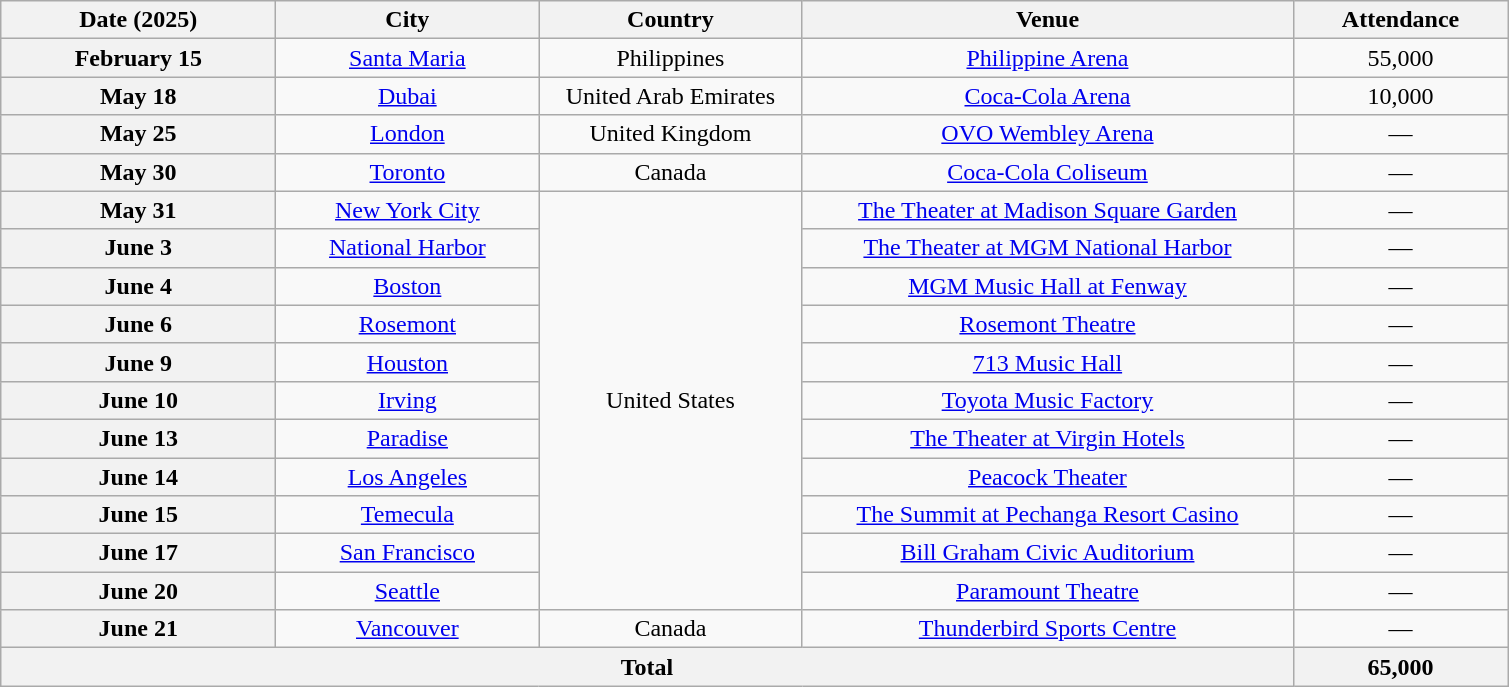<table class="wikitable plainrowheaders" style="text-align:center;">
<tr>
<th scope="col" style="width:11em;">Date (2025)</th>
<th scope="col" style="width:10.5em;">City</th>
<th scope="col" style="width:10.5em;">Country</th>
<th scope="col" style="width:20em;">Venue</th>
<th scope="col" style="width:8.5em;">Attendance</th>
</tr>
<tr>
<th scope="row" style="text-align:center;">February 15</th>
<td><a href='#'>Santa Maria</a></td>
<td>Philippines</td>
<td><a href='#'>Philippine Arena</a></td>
<td>55,000</td>
</tr>
<tr>
<th scope="row" style="text-align:center;">May 18</th>
<td><a href='#'>Dubai</a></td>
<td>United Arab Emirates</td>
<td><a href='#'>Coca-Cola Arena</a></td>
<td>10,000</td>
</tr>
<tr>
<th scope="row" style="text-align:center;">May 25</th>
<td><a href='#'>London</a></td>
<td>United Kingdom</td>
<td><a href='#'>OVO Wembley Arena</a></td>
<td>—</td>
</tr>
<tr>
<th scope="row" style="text-align:center;">May 30</th>
<td><a href='#'>Toronto</a></td>
<td>Canada</td>
<td><a href='#'>Coca-Cola Coliseum</a></td>
<td>—</td>
</tr>
<tr>
<th scope="row" style="text-align:center;">May 31</th>
<td><a href='#'>New York City</a></td>
<td rowspan="11">United States</td>
<td><a href='#'>The Theater at Madison Square Garden</a></td>
<td>—</td>
</tr>
<tr>
<th scope="row" style="text-align:center;">June 3</th>
<td><a href='#'>National Harbor</a></td>
<td><a href='#'>The Theater at MGM National Harbor</a></td>
<td>—</td>
</tr>
<tr>
<th scope="row" style="text-align:center;">June 4</th>
<td><a href='#'>Boston</a></td>
<td><a href='#'>MGM Music Hall at Fenway</a></td>
<td>—</td>
</tr>
<tr>
<th scope="row" style="text-align:center;">June 6</th>
<td><a href='#'>Rosemont</a></td>
<td><a href='#'>Rosemont Theatre</a></td>
<td>—</td>
</tr>
<tr>
<th scope="row" style="text-align:center;">June 9</th>
<td><a href='#'>Houston</a></td>
<td><a href='#'>713 Music Hall</a></td>
<td>—</td>
</tr>
<tr>
<th scope="row" style="text-align:center;">June 10</th>
<td><a href='#'>Irving</a></td>
<td><a href='#'>Toyota Music Factory</a></td>
<td>—</td>
</tr>
<tr>
<th scope="row" style="text-align:center;">June 13</th>
<td><a href='#'>Paradise</a></td>
<td><a href='#'>The Theater at Virgin Hotels</a></td>
<td>—</td>
</tr>
<tr>
<th scope="row" style="text-align:center;">June 14</th>
<td><a href='#'>Los Angeles</a></td>
<td><a href='#'>Peacock Theater</a></td>
<td>—</td>
</tr>
<tr>
<th scope="row" style="text-align:center;">June 15</th>
<td><a href='#'>Temecula</a></td>
<td><a href='#'>The Summit at Pechanga Resort Casino</a></td>
<td>—</td>
</tr>
<tr>
<th scope="row" style="text-align:center;">June 17</th>
<td><a href='#'>San Francisco</a></td>
<td><a href='#'>Bill Graham Civic Auditorium</a></td>
<td>—</td>
</tr>
<tr>
<th scope="row" style="text-align:center;">June 20</th>
<td><a href='#'>Seattle</a></td>
<td><a href='#'>Paramount Theatre</a></td>
<td>—</td>
</tr>
<tr>
<th scope="row" style="text-align:center;">June 21</th>
<td><a href='#'>Vancouver</a></td>
<td>Canada</td>
<td><a href='#'>Thunderbird Sports Centre</a></td>
<td>—</td>
</tr>
<tr>
<th colspan="4">Total</th>
<th>65,000</th>
</tr>
</table>
